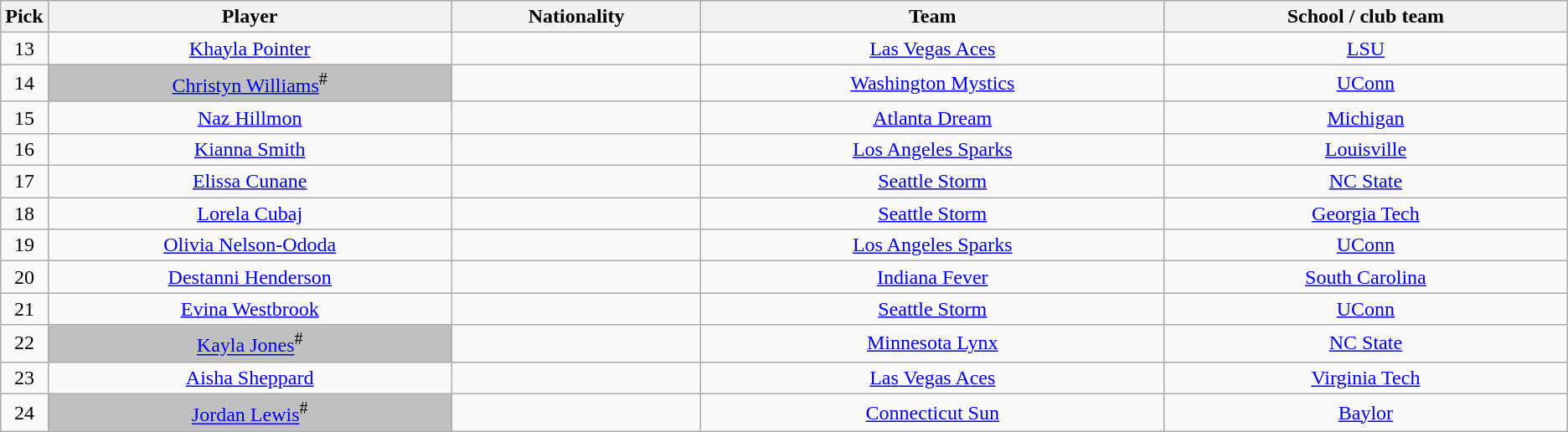<table class="wikitable" style="text-align: center;">
<tr>
<th width=30>Pick</th>
<th width=333>Player</th>
<th width=200>Nationality</th>
<th width=383>Team</th>
<th width=333>School / club team</th>
</tr>
<tr>
<td>13</td>
<td><a href='#'>Khayla Pointer</a></td>
<td></td>
<td><a href='#'>Las Vegas Aces</a> </td>
<td><a href='#'>LSU</a></td>
</tr>
<tr>
<td>14</td>
<td bgcolor="#C0C0C0"><a href='#'>Christyn Williams</a><sup>#</sup></td>
<td></td>
<td><a href='#'>Washington Mystics</a> </td>
<td><a href='#'>UConn</a></td>
</tr>
<tr>
<td>15</td>
<td><a href='#'>Naz Hillmon</a></td>
<td></td>
<td><a href='#'>Atlanta Dream</a> </td>
<td><a href='#'>Michigan</a></td>
</tr>
<tr>
<td>16</td>
<td><a href='#'>Kianna Smith</a></td>
<td></td>
<td><a href='#'>Los Angeles Sparks</a> </td>
<td><a href='#'>Louisville</a></td>
</tr>
<tr>
<td>17</td>
<td><a href='#'>Elissa Cunane</a></td>
<td></td>
<td><a href='#'>Seattle Storm</a> </td>
<td><a href='#'>NC State</a></td>
</tr>
<tr>
<td>18</td>
<td><a href='#'>Lorela Cubaj</a></td>
<td></td>
<td><a href='#'>Seattle Storm</a> </td>
<td><a href='#'>Georgia Tech</a></td>
</tr>
<tr>
<td>19</td>
<td><a href='#'>Olivia Nelson-Ododa</a></td>
<td></td>
<td><a href='#'>Los Angeles Sparks</a> </td>
<td><a href='#'>UConn</a></td>
</tr>
<tr>
<td>20</td>
<td><a href='#'>Destanni Henderson</a></td>
<td></td>
<td><a href='#'>Indiana Fever</a> </td>
<td><a href='#'>South Carolina</a></td>
</tr>
<tr>
<td>21</td>
<td><a href='#'>Evina Westbrook</a></td>
<td></td>
<td><a href='#'>Seattle Storm</a></td>
<td><a href='#'>UConn</a></td>
</tr>
<tr>
<td>22</td>
<td bgcolor="#C0C0C0"><a href='#'>Kayla Jones</a><sup>#</sup></td>
<td></td>
<td><a href='#'>Minnesota Lynx</a></td>
<td><a href='#'>NC State</a></td>
</tr>
<tr>
<td>23</td>
<td><a href='#'>Aisha Sheppard</a></td>
<td></td>
<td><a href='#'>Las Vegas Aces</a></td>
<td><a href='#'>Virginia Tech</a></td>
</tr>
<tr>
<td>24</td>
<td bgcolor="#C0C0C0"><a href='#'>Jordan Lewis</a><sup>#</sup></td>
<td></td>
<td><a href='#'>Connecticut Sun</a></td>
<td><a href='#'>Baylor</a></td>
</tr>
</table>
